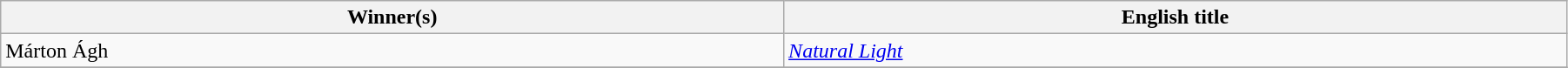<table class="wikitable" width="95%" cellpadding="5">
<tr>
<th width="18%">Winner(s)</th>
<th width="18%">English title</th>
</tr>
<tr>
<td> Márton Ágh</td>
<td><em><a href='#'>Natural Light</a></em></td>
</tr>
<tr>
</tr>
</table>
